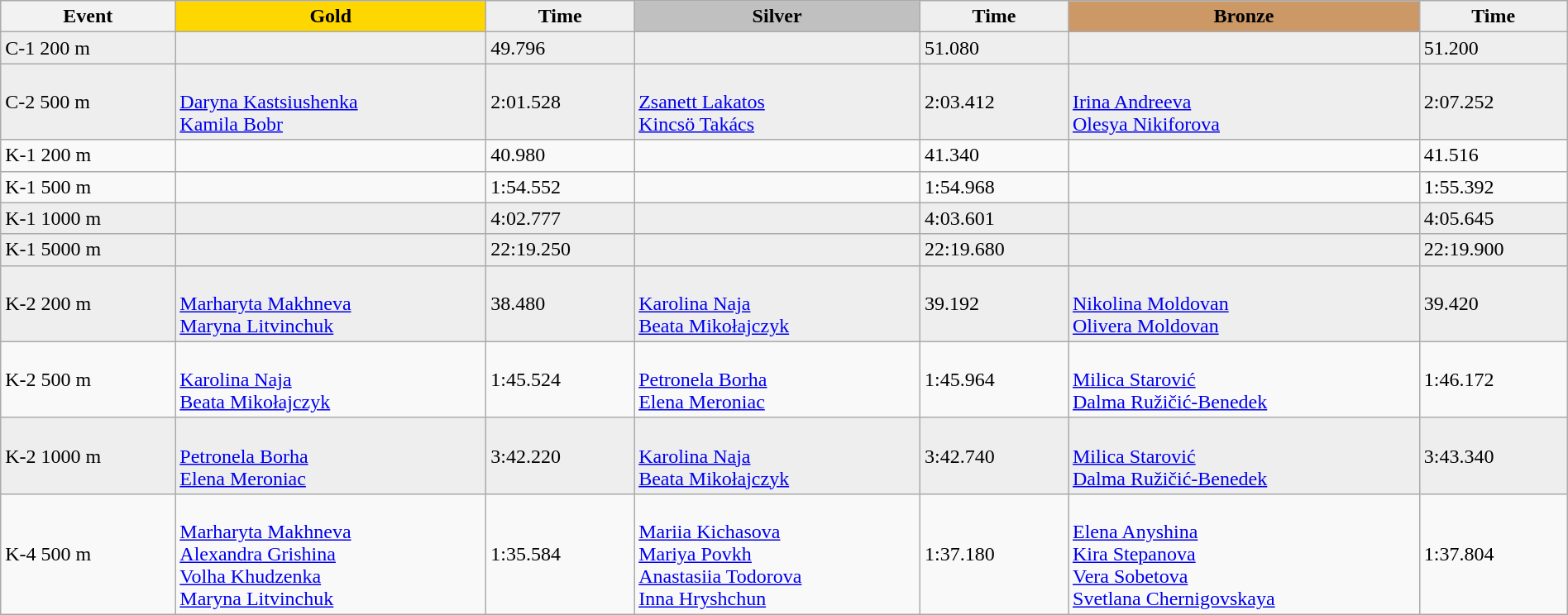<table class="wikitable" width=100%>
<tr>
<th>Event</th>
<td align=center bgcolor="gold"><strong>Gold</strong></td>
<td align=center bgcolor="EFEFEF"><strong>Time</strong></td>
<td align=center bgcolor="silver"><strong>Silver</strong></td>
<td align=center bgcolor="EFEFEF"><strong>Time</strong></td>
<td align=center bgcolor="CC9966"><strong>Bronze</strong></td>
<td align=center bgcolor="EFEFEF"><strong>Time</strong></td>
</tr>
<tr style="background:#eee; width:100%;">
<td>C-1 200 m</td>
<td></td>
<td>49.796</td>
<td></td>
<td>51.080</td>
<td></td>
<td>51.200</td>
</tr>
<tr style="background:#eee; width:100%;">
<td>C-2 500 m</td>
<td><br><a href='#'>Daryna Kastsiushenka</a><br><a href='#'>Kamila Bobr</a></td>
<td>2:01.528</td>
<td><br><a href='#'>Zsanett Lakatos</a><br><a href='#'>Kincsö Takács</a></td>
<td>2:03.412</td>
<td><br><a href='#'>Irina Andreeva</a><br><a href='#'>Olesya Nikiforova</a></td>
<td>2:07.252</td>
</tr>
<tr>
<td>K-1 200 m </td>
<td></td>
<td>40.980</td>
<td></td>
<td>41.340</td>
<td></td>
<td>41.516</td>
</tr>
<tr>
<td>K-1 500 m </td>
<td></td>
<td>1:54.552</td>
<td></td>
<td>1:54.968</td>
<td></td>
<td>1:55.392</td>
</tr>
<tr style="background:#eee; width:100%;">
<td>K-1 1000 m</td>
<td></td>
<td>4:02.777</td>
<td></td>
<td>4:03.601</td>
<td></td>
<td>4:05.645</td>
</tr>
<tr style="background:#eee; width:100%;">
<td>K-1 5000 m</td>
<td></td>
<td>22:19.250</td>
<td></td>
<td>22:19.680</td>
<td></td>
<td>22:19.900</td>
</tr>
<tr style="background:#eee; width:100%;">
<td>K-2 200 m</td>
<td><br><a href='#'>Marharyta Makhneva</a><br><a href='#'>Maryna Litvinchuk</a></td>
<td>38.480</td>
<td><br><a href='#'>Karolina Naja</a><br><a href='#'>Beata Mikołajczyk</a></td>
<td>39.192</td>
<td><br><a href='#'>Nikolina Moldovan</a><br><a href='#'>Olivera Moldovan</a></td>
<td>39.420</td>
</tr>
<tr>
<td>K-2 500 m </td>
<td><br><a href='#'>Karolina Naja</a><br><a href='#'>Beata Mikołajczyk</a></td>
<td>1:45.524</td>
<td><br><a href='#'>Petronela Borha</a><br><a href='#'>Elena Meroniac</a></td>
<td>1:45.964</td>
<td><br><a href='#'>Milica Starović</a><br><a href='#'>Dalma Ružičić-Benedek</a></td>
<td>1:46.172</td>
</tr>
<tr style="background:#eee; width:100%;">
<td>K-2 1000 m</td>
<td><br><a href='#'>Petronela Borha</a><br><a href='#'>Elena Meroniac</a></td>
<td>3:42.220</td>
<td><br><a href='#'>Karolina Naja</a><br><a href='#'>Beata Mikołajczyk</a></td>
<td>3:42.740</td>
<td><br><a href='#'>Milica Starović</a><br><a href='#'>Dalma Ružičić-Benedek</a></td>
<td>3:43.340</td>
</tr>
<tr>
<td>K-4 500 m </td>
<td><br><a href='#'>Marharyta Makhneva</a><br><a href='#'>Alexandra Grishina</a><br><a href='#'>Volha Khudzenka</a><br><a href='#'>Maryna Litvinchuk</a></td>
<td>1:35.584</td>
<td><br><a href='#'>Mariia Kichasova</a><br><a href='#'>Mariya Povkh</a><br><a href='#'>Anastasiia Todorova</a><br><a href='#'>Inna Hryshchun</a></td>
<td>1:37.180</td>
<td><br><a href='#'>Elena Anyshina</a><br><a href='#'>Kira Stepanova</a><br><a href='#'>Vera Sobetova</a><br><a href='#'>Svetlana Chernigovskaya</a></td>
<td>1:37.804</td>
</tr>
</table>
